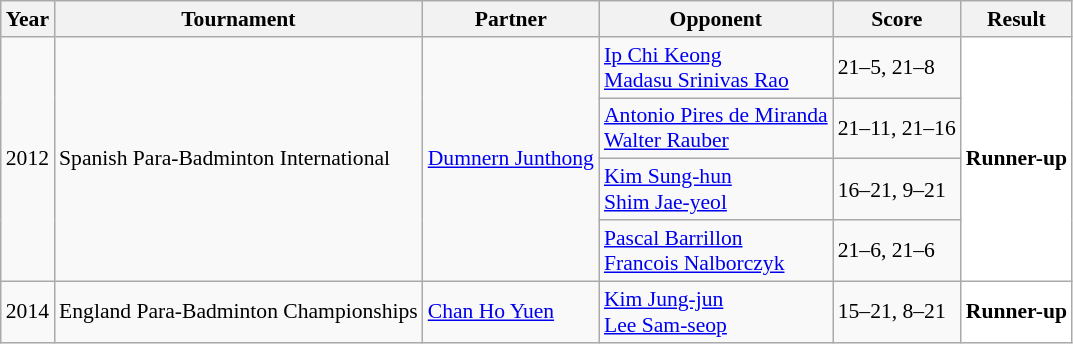<table class="sortable wikitable" style="font-size: 90%;">
<tr>
<th>Year</th>
<th>Tournament</th>
<th>Partner</th>
<th>Opponent</th>
<th>Score</th>
<th>Result</th>
</tr>
<tr>
<td rowspan="4" align="center">2012</td>
<td rowspan="4" align="left">Spanish Para-Badminton International</td>
<td rowspan="4"> <a href='#'>Dumnern Junthong</a></td>
<td align="left"> <a href='#'>Ip Chi Keong</a><br> <a href='#'>Madasu Srinivas Rao</a></td>
<td align="left">21–5, 21–8</td>
<td rowspan="4" style="text-align:left; background:white"> <strong>Runner-up</strong></td>
</tr>
<tr>
<td align="left"> <a href='#'>Antonio Pires de Miranda</a><br> <a href='#'>Walter Rauber</a></td>
<td align="left">21–11, 21–16</td>
</tr>
<tr>
<td align="left"> <a href='#'>Kim Sung-hun</a><br> <a href='#'>Shim Jae-yeol</a></td>
<td align="left">16–21, 9–21</td>
</tr>
<tr>
<td align="left"> <a href='#'>Pascal Barrillon</a><br> <a href='#'>Francois Nalborczyk</a></td>
<td align="left">21–6, 21–6</td>
</tr>
<tr>
<td align="center">2014</td>
<td align="left">England Para-Badminton Championships</td>
<td> <a href='#'>Chan Ho Yuen</a></td>
<td align="left"> <a href='#'>Kim Jung-jun</a><br> <a href='#'>Lee Sam-seop</a></td>
<td align="left">15–21, 8–21</td>
<td style="text-align:left; background:white"> <strong>Runner-up</strong></td>
</tr>
</table>
